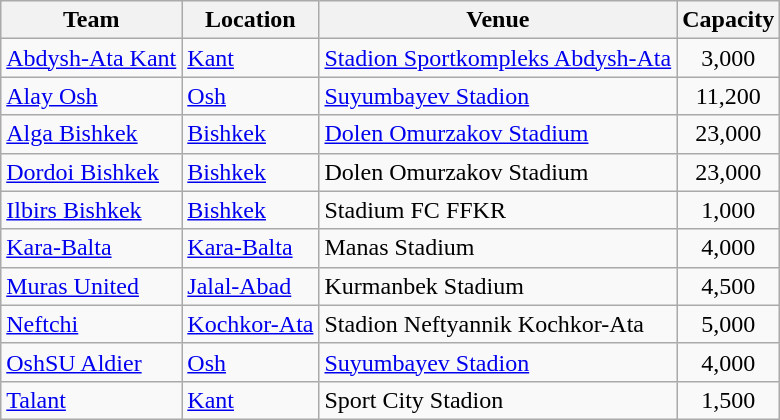<table class="wikitable sortable">
<tr>
<th>Team</th>
<th>Location</th>
<th>Venue</th>
<th>Capacity</th>
</tr>
<tr>
<td><a href='#'>Abdysh-Ata Kant</a></td>
<td><a href='#'>Kant</a></td>
<td><a href='#'>Stadion Sportkompleks Abdysh-Ata</a></td>
<td align="center">3,000</td>
</tr>
<tr>
<td><a href='#'>Alay Osh</a></td>
<td><a href='#'>Osh</a></td>
<td><a href='#'>Suyumbayev Stadion</a></td>
<td align="center">11,200</td>
</tr>
<tr>
<td><a href='#'>Alga Bishkek</a></td>
<td><a href='#'>Bishkek</a></td>
<td><a href='#'>Dolen Omurzakov Stadium</a></td>
<td align="center">23,000</td>
</tr>
<tr>
<td><a href='#'>Dordoi Bishkek</a></td>
<td><a href='#'>Bishkek</a></td>
<td>Dolen Omurzakov Stadium</td>
<td align="center">23,000</td>
</tr>
<tr>
<td><a href='#'>Ilbirs Bishkek</a></td>
<td><a href='#'>Bishkek</a></td>
<td>Stadium FC FFKR</td>
<td align="center">1,000</td>
</tr>
<tr>
<td><a href='#'>Kara-Balta</a></td>
<td><a href='#'>Kara-Balta</a></td>
<td>Manas Stadium</td>
<td align="center">4,000</td>
</tr>
<tr>
<td><a href='#'>Muras United</a></td>
<td><a href='#'>Jalal-Abad</a></td>
<td>Kurmanbek Stadium</td>
<td align="center">4,500</td>
</tr>
<tr>
<td><a href='#'>Neftchi</a></td>
<td><a href='#'>Kochkor-Ata</a></td>
<td>Stadion Neftyannik Kochkor-Ata</td>
<td align="center">5,000</td>
</tr>
<tr>
<td><a href='#'>OshSU Aldier</a></td>
<td><a href='#'>Osh</a></td>
<td><a href='#'>Suyumbayev Stadion</a></td>
<td align="center">4,000</td>
</tr>
<tr>
<td><a href='#'>Talant</a></td>
<td><a href='#'>Kant</a></td>
<td>Sport City Stadion</td>
<td align="center">1,500</td>
</tr>
</table>
